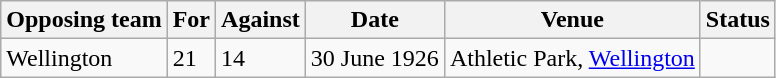<table class=wikitable>
<tr>
<th>Opposing team</th>
<th>For</th>
<th>Against</th>
<th>Date</th>
<th>Venue</th>
<th>Status</th>
</tr>
<tr>
<td>Wellington</td>
<td>21</td>
<td>14</td>
<td>30 June 1926</td>
<td>Athletic Park, <a href='#'>Wellington</a></td>
<td></td>
</tr>
</table>
